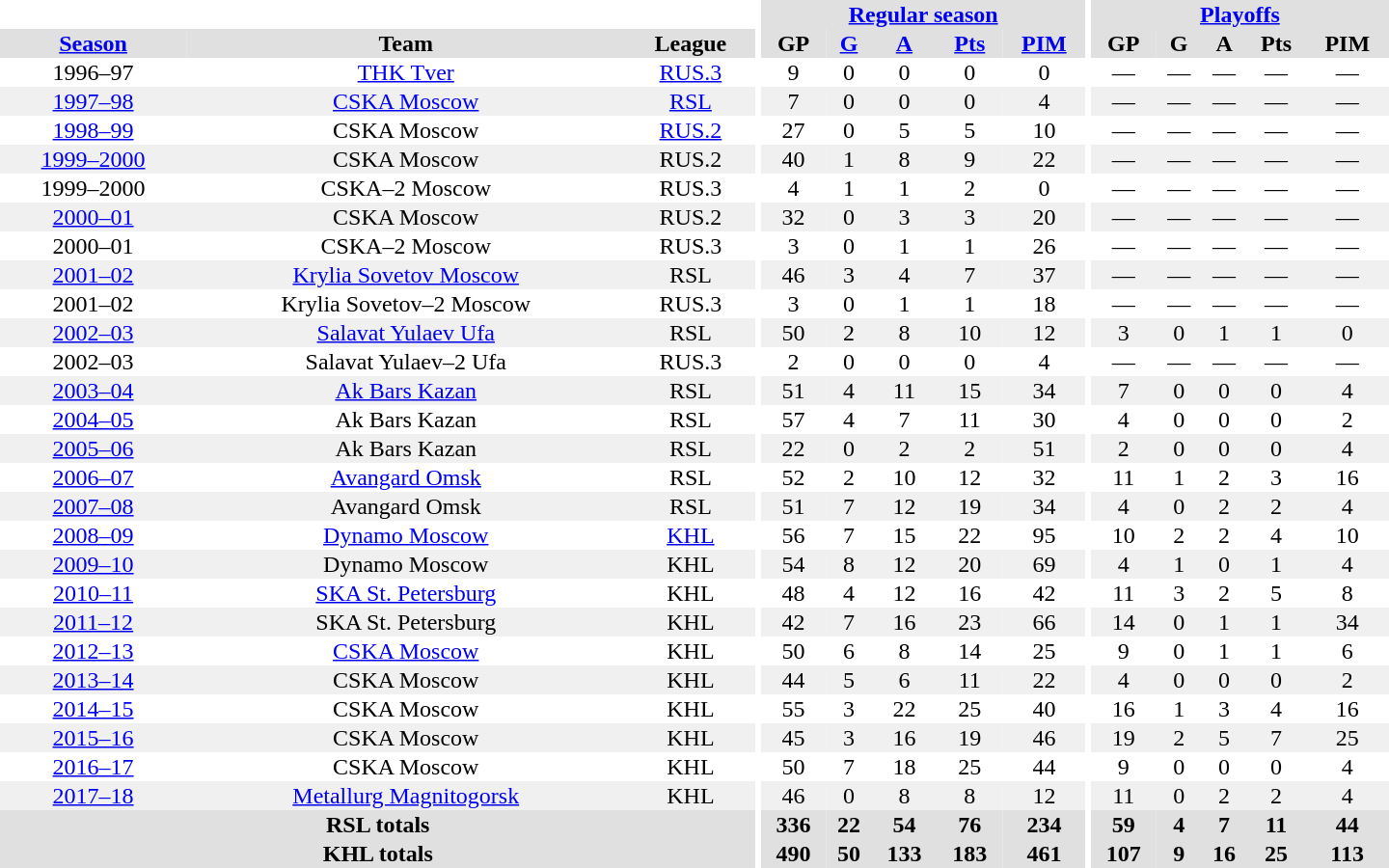<table border="0" cellpadding="1" cellspacing="0" style="text-align:center; width:60em">
<tr bgcolor="#e0e0e0">
<th colspan="3" bgcolor="#ffffff"></th>
<th rowspan="99" bgcolor="#ffffff"></th>
<th colspan="5"><a href='#'>Regular season</a></th>
<th rowspan="99" bgcolor="#ffffff"></th>
<th colspan="5"><a href='#'>Playoffs</a></th>
</tr>
<tr bgcolor="#e0e0e0">
<th><a href='#'>Season</a></th>
<th>Team</th>
<th>League</th>
<th>GP</th>
<th><a href='#'>G</a></th>
<th><a href='#'>A</a></th>
<th><a href='#'>Pts</a></th>
<th><a href='#'>PIM</a></th>
<th>GP</th>
<th>G</th>
<th>A</th>
<th>Pts</th>
<th>PIM</th>
</tr>
<tr>
<td>1996–97</td>
<td><a href='#'>THK Tver</a></td>
<td><a href='#'>RUS.3</a></td>
<td>9</td>
<td>0</td>
<td>0</td>
<td>0</td>
<td>0</td>
<td>—</td>
<td>—</td>
<td>—</td>
<td>—</td>
<td>—</td>
</tr>
<tr bgcolor="#f0f0f0">
<td><a href='#'>1997–98</a></td>
<td><a href='#'>CSKA Moscow</a></td>
<td><a href='#'>RSL</a></td>
<td>7</td>
<td>0</td>
<td>0</td>
<td>0</td>
<td>4</td>
<td>—</td>
<td>—</td>
<td>—</td>
<td>—</td>
<td>—</td>
</tr>
<tr>
<td><a href='#'>1998–99</a></td>
<td>CSKA Moscow</td>
<td><a href='#'>RUS.2</a></td>
<td>27</td>
<td>0</td>
<td>5</td>
<td>5</td>
<td>10</td>
<td>—</td>
<td>—</td>
<td>—</td>
<td>—</td>
<td>—</td>
</tr>
<tr bgcolor="#f0f0f0">
<td><a href='#'>1999–2000</a></td>
<td>CSKA Moscow</td>
<td>RUS.2</td>
<td>40</td>
<td>1</td>
<td>8</td>
<td>9</td>
<td>22</td>
<td>—</td>
<td>—</td>
<td>—</td>
<td>—</td>
<td>—</td>
</tr>
<tr>
<td>1999–2000</td>
<td>CSKA–2 Moscow</td>
<td>RUS.3</td>
<td>4</td>
<td>1</td>
<td>1</td>
<td>2</td>
<td>0</td>
<td>—</td>
<td>—</td>
<td>—</td>
<td>—</td>
<td>—</td>
</tr>
<tr bgcolor="#f0f0f0">
<td><a href='#'>2000–01</a></td>
<td>CSKA Moscow</td>
<td>RUS.2</td>
<td>32</td>
<td>0</td>
<td>3</td>
<td>3</td>
<td>20</td>
<td>—</td>
<td>—</td>
<td>—</td>
<td>—</td>
<td>—</td>
</tr>
<tr>
<td>2000–01</td>
<td>CSKA–2 Moscow</td>
<td>RUS.3</td>
<td>3</td>
<td>0</td>
<td>1</td>
<td>1</td>
<td>26</td>
<td>—</td>
<td>—</td>
<td>—</td>
<td>—</td>
<td>—</td>
</tr>
<tr bgcolor="#f0f0f0">
<td><a href='#'>2001–02</a></td>
<td><a href='#'>Krylia Sovetov Moscow</a></td>
<td>RSL</td>
<td>46</td>
<td>3</td>
<td>4</td>
<td>7</td>
<td>37</td>
<td>—</td>
<td>—</td>
<td>—</td>
<td>—</td>
<td>—</td>
</tr>
<tr>
<td>2001–02</td>
<td>Krylia Sovetov–2 Moscow</td>
<td>RUS.3</td>
<td>3</td>
<td>0</td>
<td>1</td>
<td>1</td>
<td>18</td>
<td>—</td>
<td>—</td>
<td>—</td>
<td>—</td>
<td>—</td>
</tr>
<tr bgcolor="#f0f0f0">
<td><a href='#'>2002–03</a></td>
<td><a href='#'>Salavat Yulaev Ufa</a></td>
<td>RSL</td>
<td>50</td>
<td>2</td>
<td>8</td>
<td>10</td>
<td>12</td>
<td>3</td>
<td>0</td>
<td>1</td>
<td>1</td>
<td>0</td>
</tr>
<tr>
<td>2002–03</td>
<td>Salavat Yulaev–2 Ufa</td>
<td>RUS.3</td>
<td>2</td>
<td>0</td>
<td>0</td>
<td>0</td>
<td>4</td>
<td>—</td>
<td>—</td>
<td>—</td>
<td>—</td>
<td>—</td>
</tr>
<tr bgcolor="#f0f0f0">
<td><a href='#'>2003–04</a></td>
<td><a href='#'>Ak Bars Kazan</a></td>
<td>RSL</td>
<td>51</td>
<td>4</td>
<td>11</td>
<td>15</td>
<td>34</td>
<td>7</td>
<td>0</td>
<td>0</td>
<td>0</td>
<td>4</td>
</tr>
<tr>
<td><a href='#'>2004–05</a></td>
<td>Ak Bars Kazan</td>
<td>RSL</td>
<td>57</td>
<td>4</td>
<td>7</td>
<td>11</td>
<td>30</td>
<td>4</td>
<td>0</td>
<td>0</td>
<td>0</td>
<td>2</td>
</tr>
<tr bgcolor="#f0f0f0">
<td><a href='#'>2005–06</a></td>
<td>Ak Bars Kazan</td>
<td>RSL</td>
<td>22</td>
<td>0</td>
<td>2</td>
<td>2</td>
<td>51</td>
<td>2</td>
<td>0</td>
<td>0</td>
<td>0</td>
<td>4</td>
</tr>
<tr>
<td><a href='#'>2006–07</a></td>
<td><a href='#'>Avangard Omsk</a></td>
<td>RSL</td>
<td>52</td>
<td>2</td>
<td>10</td>
<td>12</td>
<td>32</td>
<td>11</td>
<td>1</td>
<td>2</td>
<td>3</td>
<td>16</td>
</tr>
<tr bgcolor="#f0f0f0">
<td><a href='#'>2007–08</a></td>
<td>Avangard Omsk</td>
<td>RSL</td>
<td>51</td>
<td>7</td>
<td>12</td>
<td>19</td>
<td>34</td>
<td>4</td>
<td>0</td>
<td>2</td>
<td>2</td>
<td>4</td>
</tr>
<tr>
<td><a href='#'>2008–09</a></td>
<td><a href='#'>Dynamo Moscow</a></td>
<td><a href='#'>KHL</a></td>
<td>56</td>
<td>7</td>
<td>15</td>
<td>22</td>
<td>95</td>
<td>10</td>
<td>2</td>
<td>2</td>
<td>4</td>
<td>10</td>
</tr>
<tr bgcolor="#f0f0f0">
<td><a href='#'>2009–10</a></td>
<td>Dynamo Moscow</td>
<td>KHL</td>
<td>54</td>
<td>8</td>
<td>12</td>
<td>20</td>
<td>69</td>
<td>4</td>
<td>1</td>
<td>0</td>
<td>1</td>
<td>4</td>
</tr>
<tr>
<td><a href='#'>2010–11</a></td>
<td><a href='#'>SKA St. Petersburg</a></td>
<td>KHL</td>
<td>48</td>
<td>4</td>
<td>12</td>
<td>16</td>
<td>42</td>
<td>11</td>
<td>3</td>
<td>2</td>
<td>5</td>
<td>8</td>
</tr>
<tr bgcolor="#f0f0f0">
<td><a href='#'>2011–12</a></td>
<td>SKA St. Petersburg</td>
<td>KHL</td>
<td>42</td>
<td>7</td>
<td>16</td>
<td>23</td>
<td>66</td>
<td>14</td>
<td>0</td>
<td>1</td>
<td>1</td>
<td>34</td>
</tr>
<tr>
<td><a href='#'>2012–13</a></td>
<td><a href='#'>CSKA Moscow</a></td>
<td>KHL</td>
<td>50</td>
<td>6</td>
<td>8</td>
<td>14</td>
<td>25</td>
<td>9</td>
<td>0</td>
<td>1</td>
<td>1</td>
<td>6</td>
</tr>
<tr bgcolor="#f0f0f0">
<td><a href='#'>2013–14</a></td>
<td>CSKA Moscow</td>
<td>KHL</td>
<td>44</td>
<td>5</td>
<td>6</td>
<td>11</td>
<td>22</td>
<td>4</td>
<td>0</td>
<td>0</td>
<td>0</td>
<td>2</td>
</tr>
<tr>
<td><a href='#'>2014–15</a></td>
<td>CSKA Moscow</td>
<td>KHL</td>
<td>55</td>
<td>3</td>
<td>22</td>
<td>25</td>
<td>40</td>
<td>16</td>
<td>1</td>
<td>3</td>
<td>4</td>
<td>16</td>
</tr>
<tr bgcolor="#f0f0f0">
<td><a href='#'>2015–16</a></td>
<td>CSKA Moscow</td>
<td>KHL</td>
<td>45</td>
<td>3</td>
<td>16</td>
<td>19</td>
<td>46</td>
<td>19</td>
<td>2</td>
<td>5</td>
<td>7</td>
<td>25</td>
</tr>
<tr>
<td><a href='#'>2016–17</a></td>
<td>CSKA Moscow</td>
<td>KHL</td>
<td>50</td>
<td>7</td>
<td>18</td>
<td>25</td>
<td>44</td>
<td>9</td>
<td>0</td>
<td>0</td>
<td>0</td>
<td>4</td>
</tr>
<tr bgcolor="#f0f0f0">
<td><a href='#'>2017–18</a></td>
<td><a href='#'>Metallurg Magnitogorsk</a></td>
<td>KHL</td>
<td>46</td>
<td>0</td>
<td>8</td>
<td>8</td>
<td>12</td>
<td>11</td>
<td>0</td>
<td>2</td>
<td>2</td>
<td>4</td>
</tr>
<tr bgcolor="#e0e0e0">
<th colspan="3">RSL totals</th>
<th>336</th>
<th>22</th>
<th>54</th>
<th>76</th>
<th>234</th>
<th>59</th>
<th>4</th>
<th>7</th>
<th>11</th>
<th>44</th>
</tr>
<tr bgcolor="#e0e0e0">
<th colspan="3">KHL totals</th>
<th>490</th>
<th>50</th>
<th>133</th>
<th>183</th>
<th>461</th>
<th>107</th>
<th>9</th>
<th>16</th>
<th>25</th>
<th>113</th>
</tr>
</table>
